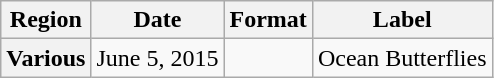<table class="wikitable plainrowheaders">
<tr>
<th scope="col">Region</th>
<th scope="col">Date</th>
<th scope="col">Format</th>
<th scope="col">Label</th>
</tr>
<tr>
<th scope="row">Various</th>
<td>June 5, 2015</td>
<td></td>
<td>Ocean Butterflies</td>
</tr>
</table>
